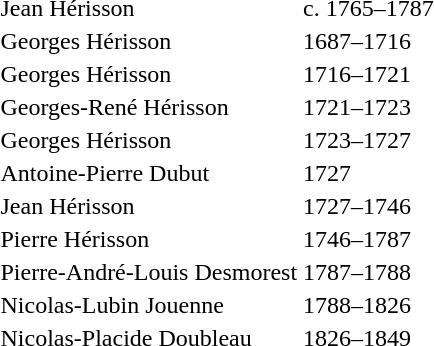<table>
<tr>
<td>Jean Hérisson</td>
<td>c. 1765–1787</td>
</tr>
<tr>
<td>Georges Hérisson</td>
<td>1687–1716</td>
</tr>
<tr>
<td>Georges Hérisson</td>
<td>1716–1721</td>
</tr>
<tr>
<td>Georges-René Hérisson</td>
<td>1721–1723</td>
</tr>
<tr>
<td>Georges Hérisson</td>
<td>1723–1727</td>
</tr>
<tr>
<td>Antoine-Pierre Dubut</td>
<td>1727</td>
</tr>
<tr>
<td>Jean Hérisson</td>
<td>1727–1746</td>
</tr>
<tr>
<td>Pierre Hérisson</td>
<td>1746–1787</td>
</tr>
<tr>
<td>Pierre-André-Louis Desmorest</td>
<td>1787–1788</td>
</tr>
<tr>
<td>Nicolas-Lubin Jouenne</td>
<td>1788–1826</td>
</tr>
<tr>
<td>Nicolas-Placide Doubleau</td>
<td>1826–1849</td>
</tr>
</table>
